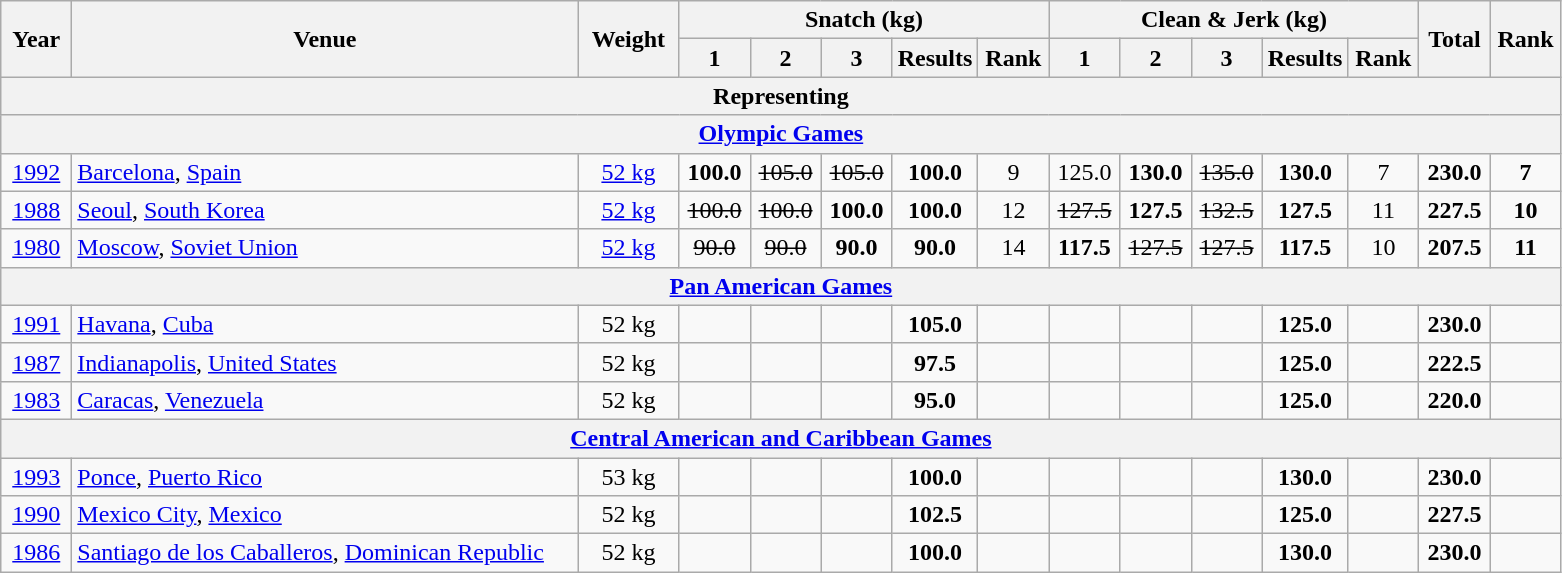<table class = "wikitable" style="text-align:center;">
<tr>
<th rowspan=2 width=40>Year</th>
<th rowspan=2 width=330>Venue</th>
<th rowspan=2 width=60>Weight</th>
<th colspan=5>Snatch (kg)</th>
<th colspan=5>Clean & Jerk (kg)</th>
<th rowspan=2 width=40>Total</th>
<th rowspan=2 width=40>Rank</th>
</tr>
<tr>
<th width=40>1</th>
<th width=40>2</th>
<th width=40>3</th>
<th width=40>Results</th>
<th width=40>Rank</th>
<th width=40>1</th>
<th width=40>2</th>
<th width=40>3</th>
<th width=40>Results</th>
<th width=40>Rank</th>
</tr>
<tr>
<th colspan=15>Representing </th>
</tr>
<tr>
<th colspan=15><a href='#'>Olympic Games</a></th>
</tr>
<tr>
<td><a href='#'>1992</a></td>
<td align=left> <a href='#'>Barcelona</a>, <a href='#'>Spain</a></td>
<td><a href='#'>52 kg</a></td>
<td><strong>100.0</strong></td>
<td><s>105.0</s></td>
<td><s>105.0</s></td>
<td><strong>100.0</strong></td>
<td>9</td>
<td>125.0</td>
<td><strong>130.0</strong></td>
<td><s>135.0</s></td>
<td><strong>130.0</strong></td>
<td>7</td>
<td><strong>230.0</strong></td>
<td><strong>7</strong></td>
</tr>
<tr>
<td><a href='#'>1988</a></td>
<td align=left> <a href='#'>Seoul</a>, <a href='#'>South Korea</a></td>
<td><a href='#'>52 kg</a></td>
<td><s>100.0</s></td>
<td><s>100.0</s></td>
<td><strong>100.0</strong></td>
<td><strong>100.0</strong></td>
<td>12</td>
<td><s>127.5</s></td>
<td><strong>127.5</strong></td>
<td><s>132.5</s></td>
<td><strong>127.5</strong></td>
<td>11</td>
<td><strong>227.5</strong></td>
<td><strong>10</strong></td>
</tr>
<tr>
<td><a href='#'>1980</a></td>
<td align=left> <a href='#'>Moscow</a>, <a href='#'>Soviet Union</a></td>
<td><a href='#'>52 kg</a></td>
<td><s>90.0</s></td>
<td><s>90.0</s></td>
<td><strong>90.0</strong></td>
<td><strong>90.0</strong></td>
<td>14</td>
<td><strong>117.5</strong></td>
<td><s>127.5</s></td>
<td><s>127.5</s></td>
<td><strong>117.5</strong></td>
<td>10</td>
<td><strong>207.5</strong></td>
<td><strong>11</strong></td>
</tr>
<tr>
<th colspan=15><a href='#'>Pan American Games</a></th>
</tr>
<tr>
<td><a href='#'>1991</a></td>
<td align=left> <a href='#'>Havana</a>, <a href='#'>Cuba</a></td>
<td>52 kg</td>
<td></td>
<td></td>
<td></td>
<td><strong>105.0</strong></td>
<td><strong></strong></td>
<td></td>
<td></td>
<td></td>
<td><strong>125.0</strong></td>
<td><strong></strong></td>
<td><strong>230.0</strong></td>
<td><strong></strong></td>
</tr>
<tr>
<td><a href='#'>1987</a></td>
<td align=left> <a href='#'>Indianapolis</a>, <a href='#'>United States</a></td>
<td>52 kg</td>
<td></td>
<td></td>
<td></td>
<td><strong>97.5</strong></td>
<td><strong></strong></td>
<td></td>
<td></td>
<td></td>
<td><strong>125.0</strong></td>
<td><strong></strong></td>
<td><strong>222.5</strong></td>
<td><strong></strong></td>
</tr>
<tr>
<td><a href='#'>1983</a></td>
<td align=left> <a href='#'>Caracas</a>, <a href='#'>Venezuela</a></td>
<td>52 kg</td>
<td></td>
<td></td>
<td></td>
<td><strong>95.0</strong></td>
<td><strong></strong></td>
<td></td>
<td></td>
<td></td>
<td><strong>125.0</strong></td>
<td><strong></strong></td>
<td><strong>220.0</strong></td>
<td><strong></strong></td>
</tr>
<tr>
<th colspan=15><a href='#'>Central American and Caribbean Games</a></th>
</tr>
<tr>
<td><a href='#'>1993</a></td>
<td align=left> <a href='#'>Ponce</a>, <a href='#'>Puerto Rico</a></td>
<td>53 kg</td>
<td></td>
<td></td>
<td></td>
<td><strong>100.0</strong></td>
<td><strong></strong></td>
<td></td>
<td></td>
<td></td>
<td><strong>130.0</strong></td>
<td><strong></strong></td>
<td><strong>230.0</strong></td>
<td><strong></strong></td>
</tr>
<tr>
<td><a href='#'>1990</a></td>
<td align=left> <a href='#'>Mexico City</a>, <a href='#'>Mexico</a></td>
<td>52 kg</td>
<td></td>
<td></td>
<td></td>
<td><strong>102.5</strong></td>
<td><strong></strong></td>
<td></td>
<td></td>
<td></td>
<td><strong>125.0</strong></td>
<td><strong></strong></td>
<td><strong>227.5</strong></td>
<td><strong></strong></td>
</tr>
<tr>
<td><a href='#'>1986</a></td>
<td align=left> <a href='#'>Santiago de los Caballeros</a>, <a href='#'>Dominican Republic</a></td>
<td>52 kg</td>
<td></td>
<td></td>
<td></td>
<td><strong>100.0</strong></td>
<td><strong></strong></td>
<td></td>
<td></td>
<td></td>
<td><strong>130.0</strong></td>
<td><strong></strong></td>
<td><strong>230.0</strong></td>
<td><strong></strong></td>
</tr>
</table>
